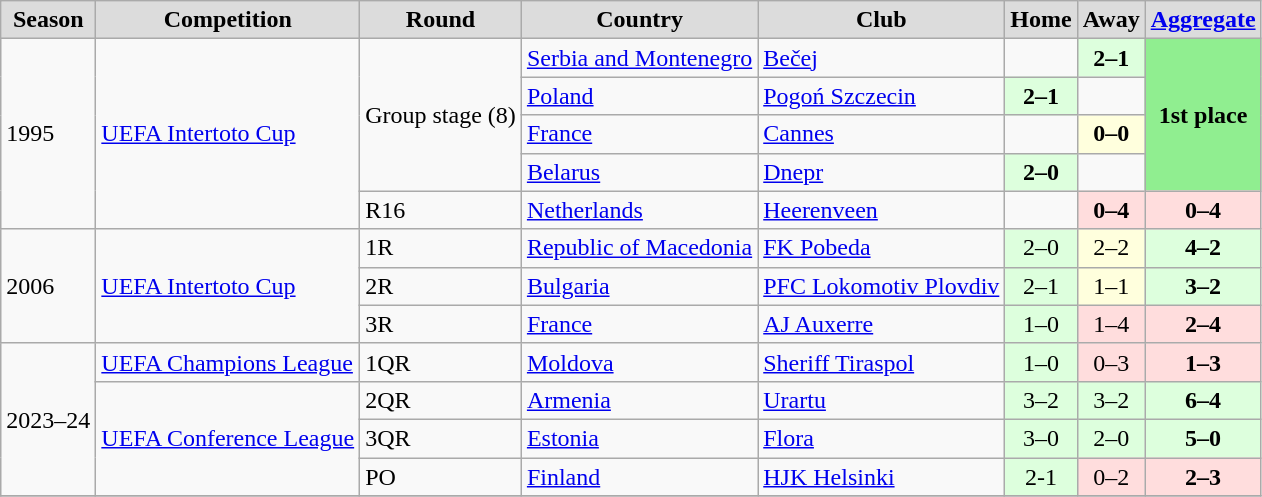<table class="wikitable" style="text-align: center;">
<tr>
<th style="background:#DCDCDC">Season</th>
<th style="background:#DCDCDC">Competition</th>
<th style="background:#DCDCDC">Round</th>
<th style="background:#DCDCDC">Country</th>
<th style="background:#DCDCDC">Club</th>
<th style="background:#DCDCDC">Home</th>
<th style="background:#DCDCDC">Away</th>
<th style="background:#DCDCDC"><a href='#'>Aggregate</a></th>
</tr>
<tr>
<td rowspan=5 align=left>1995</td>
<td rowspan=5 align=left><a href='#'>UEFA Intertoto Cup</a></td>
<td rowspan=4 align=left>Group stage (8)</td>
<td align=left> <a href='#'>Serbia and Montenegro</a></td>
<td align=left><a href='#'>Bečej</a></td>
<td></td>
<td bgcolor="#ddffdd" style="text-align:center;"><strong>2–1</strong></td>
<td rowspan="4" bgcolor=lightgreen style="text-align:center;"><strong>1st place</strong></td>
</tr>
<tr>
<td align=left> <a href='#'>Poland</a></td>
<td align=left><a href='#'>Pogoń Szczecin</a></td>
<td bgcolor="#ddffdd" style="text-align:center;"><strong>2–1</strong></td>
<td></td>
</tr>
<tr>
<td align=left> <a href='#'>France</a></td>
<td align=left><a href='#'>Cannes</a></td>
<td></td>
<td bgcolor="#ffffdd" style="text-align:center;"><strong>0–0</strong></td>
</tr>
<tr>
<td align=left> <a href='#'>Belarus</a></td>
<td align=left><a href='#'>Dnepr</a></td>
<td bgcolor="#ddffdd" style="text-align:center;"><strong>2–0</strong></td>
<td></td>
</tr>
<tr>
<td align=left>R16</td>
<td align=left> <a href='#'>Netherlands</a></td>
<td align=left><a href='#'>Heerenveen</a></td>
<td></td>
<td bgcolor="#ffdddd" style="text-align:center;"><strong>0–4</strong></td>
<td bgcolor="#ffdddd" style="text-align:center;"><strong>0–4</strong></td>
</tr>
<tr>
<td rowspan=3 align=left>2006</td>
<td rowspan=3 align=left><a href='#'>UEFA Intertoto Cup</a></td>
<td align=left>1R</td>
<td align=left> <a href='#'>Republic of Macedonia</a></td>
<td align=left><a href='#'>FK Pobeda</a></td>
<td bgcolor="#ddffdd" style="text-align:center;">2–0</td>
<td bgcolor="#ffffdd" style="text-align:center;">2–2</td>
<td bgcolor="#ddffdd" style="text-align:center;"><strong>4–2</strong></td>
</tr>
<tr>
<td align=left>2R</td>
<td align=left> <a href='#'>Bulgaria</a></td>
<td align=left><a href='#'>PFC Lokomotiv Plovdiv</a></td>
<td bgcolor="#ddffdd" style="text-align:center;">2–1</td>
<td bgcolor="#ffffdd" style="text-align:center;">1–1</td>
<td bgcolor="#ddffdd" style="text-align:center;"><strong>3–2</strong></td>
</tr>
<tr>
<td align=left>3R</td>
<td align=left> <a href='#'>France</a></td>
<td align=left><a href='#'>AJ Auxerre</a></td>
<td bgcolor="#ddffdd" style="text-align:center;">1–0</td>
<td bgcolor="#ffdddd" style="text-align:center;">1–4</td>
<td bgcolor="#ffdddd" style="text-align:center;"><strong>2–4</strong></td>
</tr>
<tr>
<td rowspan=4 align=left>2023–24</td>
<td align=left><a href='#'>UEFA Champions League</a></td>
<td align=left>1QR</td>
<td align=left> <a href='#'>Moldova</a></td>
<td align=left><a href='#'>Sheriff Tiraspol</a></td>
<td bgcolor="#ddffdd" style="text-align:center;">1–0</td>
<td bgcolor="#ffdddd" style="text-align:center;">0–3 </td>
<td bgcolor="#ffdddd" style="text-align:center;"><strong>1–3</strong></td>
</tr>
<tr>
<td rowspan=3 align=left><a href='#'>UEFA Conference League</a></td>
<td align=left>2QR</td>
<td align=left> <a href='#'>Armenia</a></td>
<td align=left><a href='#'>Urartu</a></td>
<td bgcolor="#ddffdd" style="text-align:center;">3–2</td>
<td bgcolor="#ddffdd" style="text-align:center;">3–2</td>
<td bgcolor="#ddffdd" style="text-align:center;"><strong>6–4</strong></td>
</tr>
<tr>
<td align=left>3QR</td>
<td align=left> <a href='#'>Estonia</a></td>
<td align=left><a href='#'>Flora</a></td>
<td bgcolor="#ddffdd" style="text-align:center;">3–0</td>
<td bgcolor="#ddffdd" style="text-align:center;">2–0</td>
<td bgcolor="#ddffdd" style="text-align:center;"><strong>5–0</strong></td>
</tr>
<tr>
<td align=left>PO</td>
<td align=left> <a href='#'>Finland</a></td>
<td align=left><a href='#'>HJK Helsinki</a></td>
<td bgcolor="#ddffdd" style="text-align:center;">2-1</td>
<td bgcolor="#ffdddd" style="text-align:center;">0–2</td>
<td bgcolor="#ffdddd" style="text-align:center;"><strong>2–3</strong></td>
</tr>
<tr>
</tr>
</table>
